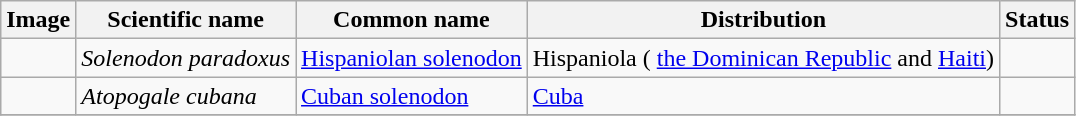<table class="wikitable">
<tr>
<th>Image</th>
<th>Scientific name</th>
<th>Common name</th>
<th>Distribution</th>
<th>Status</th>
</tr>
<tr>
<td></td>
<td><em>Solenodon paradoxus</em></td>
<td><a href='#'>Hispaniolan solenodon</a></td>
<td>Hispaniola ( <a href='#'>the Dominican Republic</a> and <a href='#'>Haiti</a>)</td>
<td></td>
</tr>
<tr>
<td></td>
<td><em>Atopogale cubana</em></td>
<td><a href='#'>Cuban solenodon</a></td>
<td><a href='#'>Cuba</a></td>
<td></td>
</tr>
<tr>
</tr>
</table>
